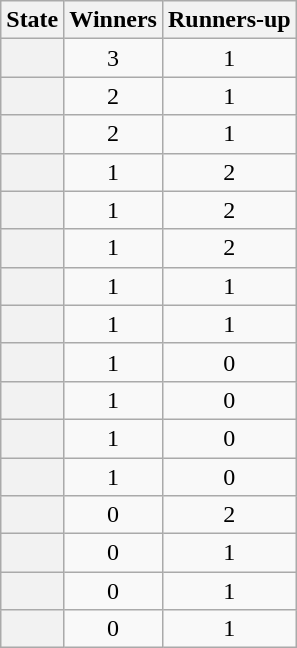<table class="wikitable plainrowheaders sortable">
<tr>
<th scope="col">State</th>
<th scope="col">Winners</th>
<th scope="col">Runners-up</th>
</tr>
<tr>
<th scope="row"></th>
<td align=center>3</td>
<td align=center>1</td>
</tr>
<tr>
<th scope="row"></th>
<td align=center>2</td>
<td align=center>1</td>
</tr>
<tr>
<th scope="row"></th>
<td align=center>2</td>
<td align=center>1</td>
</tr>
<tr>
<th scope="row"></th>
<td align=center>1</td>
<td align=center>2</td>
</tr>
<tr>
<th scope="row"></th>
<td align=center>1</td>
<td align=center>2</td>
</tr>
<tr>
<th scope="row"></th>
<td align=center>1</td>
<td align=center>2</td>
</tr>
<tr>
<th scope="row"></th>
<td align=center>1</td>
<td align=center>1</td>
</tr>
<tr>
<th scope="row"></th>
<td align=center>1</td>
<td align=center>1</td>
</tr>
<tr>
<th scope="row"></th>
<td align=center>1</td>
<td align=center>0</td>
</tr>
<tr>
<th scope="row"></th>
<td align=center>1</td>
<td align=center>0</td>
</tr>
<tr>
<th scope="row"></th>
<td align=center>1</td>
<td align=center>0</td>
</tr>
<tr>
<th scope="row"></th>
<td align=center>1</td>
<td align=center>0</td>
</tr>
<tr>
<th scope="row"></th>
<td align=center>0</td>
<td align=center>2</td>
</tr>
<tr>
<th scope="row"></th>
<td align=center>0</td>
<td align=center>1</td>
</tr>
<tr>
<th scope="row"></th>
<td align=center>0</td>
<td align=center>1</td>
</tr>
<tr>
<th scope="row"></th>
<td align=center>0</td>
<td align=center>1</td>
</tr>
</table>
